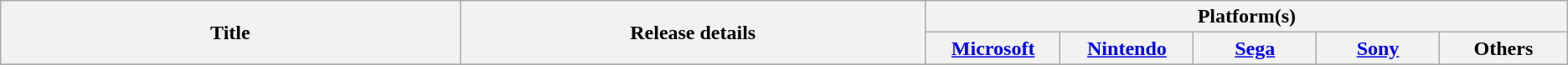<table class="wikitable plainrowheaders" style="text-align: center;">
<tr>
<th scope="col" rowspan="2" style="width: 30em;">Title</th>
<th scope="col" rowspan="2" style="width: 30em;">Release details</th>
<th scope="col" colspan="5">Platform(s)</th>
</tr>
<tr>
<th scope="col" style="width: 7em;"><a href='#'>Microsoft</a></th>
<th scope="col" style="width: 7em;"><a href='#'>Nintendo</a></th>
<th scope="col" style="width: 7em;"><a href='#'>Sega</a></th>
<th scope="col" style="width: 7em;"><a href='#'>Sony</a></th>
<th scope="col" style="width: 7em;">Others</th>
</tr>
<tr>
</tr>
</table>
